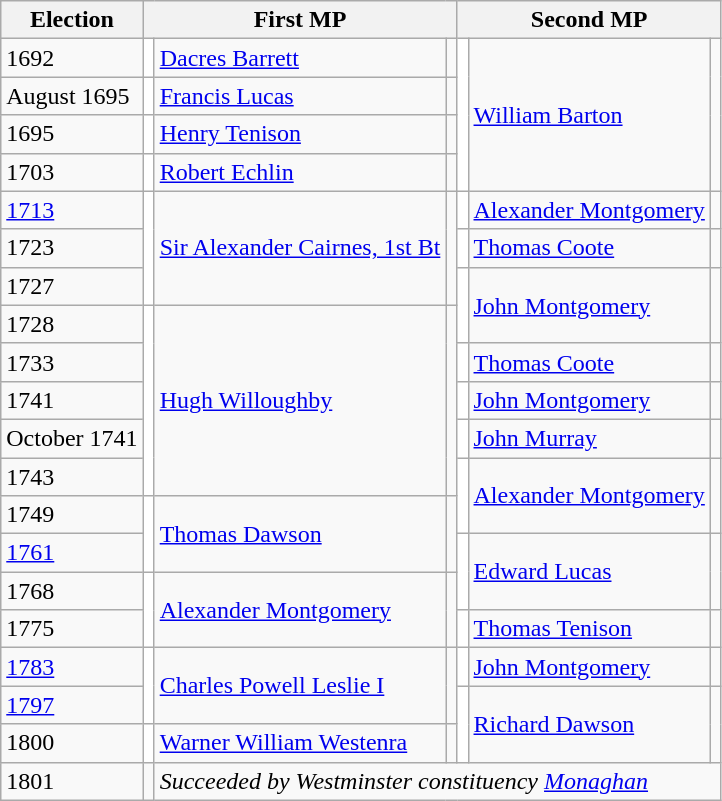<table class="wikitable">
<tr>
<th>Election</th>
<th colspan=3>First MP</th>
<th colspan=3>Second MP</th>
</tr>
<tr>
<td>1692</td>
<td style="background-color: white"></td>
<td><a href='#'>Dacres Barrett</a></td>
<td></td>
<td rowspan="4" style="background-color: white"></td>
<td rowspan="4"><a href='#'>William Barton</a></td>
<td rowspan="4"></td>
</tr>
<tr>
<td>August 1695</td>
<td style="background-color: white"></td>
<td><a href='#'>Francis Lucas</a></td>
<td></td>
</tr>
<tr>
<td>1695</td>
<td style="background-color: white"></td>
<td><a href='#'>Henry Tenison</a></td>
<td></td>
</tr>
<tr>
<td>1703</td>
<td style="background-color: white"></td>
<td><a href='#'>Robert Echlin</a></td>
<td></td>
</tr>
<tr>
<td><a href='#'>1713</a></td>
<td rowspan="3" style="background-color: white"></td>
<td rowspan="3"><a href='#'>Sir Alexander Cairnes, 1st Bt</a></td>
<td rowspan="3"></td>
<td style="background-color: white"></td>
<td><a href='#'>Alexander Montgomery</a></td>
<td></td>
</tr>
<tr>
<td>1723</td>
<td style="background-color: white"></td>
<td><a href='#'>Thomas Coote</a></td>
<td></td>
</tr>
<tr>
<td>1727</td>
<td rowspan="2" style="background-color: white"></td>
<td rowspan="2"><a href='#'>John Montgomery</a></td>
<td rowspan="2"></td>
</tr>
<tr>
<td>1728</td>
<td rowspan="5" style="background-color: white"></td>
<td rowspan="5"><a href='#'>Hugh Willoughby</a></td>
<td rowspan="5"></td>
</tr>
<tr>
<td>1733</td>
<td style="background-color: white"></td>
<td><a href='#'>Thomas Coote</a></td>
<td></td>
</tr>
<tr>
<td>1741</td>
<td style="background-color: white"></td>
<td><a href='#'>John Montgomery</a></td>
<td></td>
</tr>
<tr>
<td>October 1741</td>
<td style="background-color: white"></td>
<td><a href='#'>John Murray</a></td>
<td></td>
</tr>
<tr>
<td>1743</td>
<td rowspan="2" style="background-color: white"></td>
<td rowspan="2"><a href='#'>Alexander Montgomery</a></td>
<td rowspan="2"></td>
</tr>
<tr>
<td>1749</td>
<td rowspan="2" style="background-color: white"></td>
<td rowspan="2"><a href='#'>Thomas Dawson</a></td>
<td rowspan="2"></td>
</tr>
<tr>
<td><a href='#'>1761</a></td>
<td rowspan="2" style="background-color: white"></td>
<td rowspan="2"><a href='#'>Edward Lucas</a></td>
<td rowspan="2"></td>
</tr>
<tr>
<td>1768</td>
<td rowspan="2" style="background-color: white"></td>
<td rowspan="2"><a href='#'>Alexander Montgomery</a></td>
<td rowspan="2"></td>
</tr>
<tr>
<td>1775</td>
<td style="background-color: white"></td>
<td><a href='#'>Thomas Tenison</a></td>
<td></td>
</tr>
<tr>
<td><a href='#'>1783</a></td>
<td rowspan="2" style="background-color: white"></td>
<td rowspan="2"><a href='#'>Charles Powell Leslie I</a></td>
<td rowspan="2"></td>
<td style="background-color: white"></td>
<td><a href='#'>John Montgomery</a></td>
<td></td>
</tr>
<tr>
<td><a href='#'>1797</a></td>
<td rowspan="2" style="background-color: white"></td>
<td rowspan="2"><a href='#'>Richard Dawson</a></td>
<td rowspan="2"></td>
</tr>
<tr>
<td>1800</td>
<td style="background-color: white"></td>
<td><a href='#'>Warner William Westenra</a></td>
<td></td>
</tr>
<tr>
<td>1801</td>
<td></td>
<td colspan = "5"><em>Succeeded by Westminster constituency <a href='#'>Monaghan</a></em></td>
</tr>
</table>
